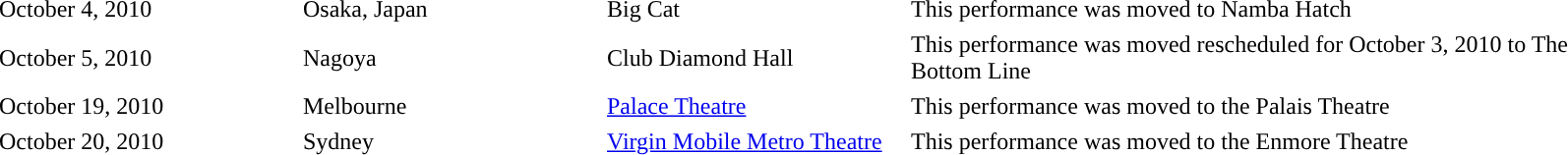<table cellpadding="2" style="border: 0px solid darkgray;">
<tr>
<th width="200"></th>
<th width="200"></th>
<th width="200"></th>
<th width="475"></th>
</tr>
<tr border="0">
<td>October 4, 2010</td>
<td>Osaka, Japan</td>
<td>Big Cat</td>
<td>This performance was moved to Namba Hatch</td>
</tr>
<tr>
<td>October 5, 2010</td>
<td>Nagoya</td>
<td>Club Diamond Hall</td>
<td>This performance was moved rescheduled for October 3, 2010 to The Bottom Line</td>
</tr>
<tr>
<td>October 19, 2010</td>
<td>Melbourne</td>
<td><a href='#'>Palace Theatre</a></td>
<td>This performance was moved to the Palais Theatre</td>
</tr>
<tr>
<td>October 20, 2010</td>
<td>Sydney</td>
<td><a href='#'>Virgin Mobile Metro Theatre</a></td>
<td>This performance was moved to the Enmore Theatre</td>
</tr>
</table>
